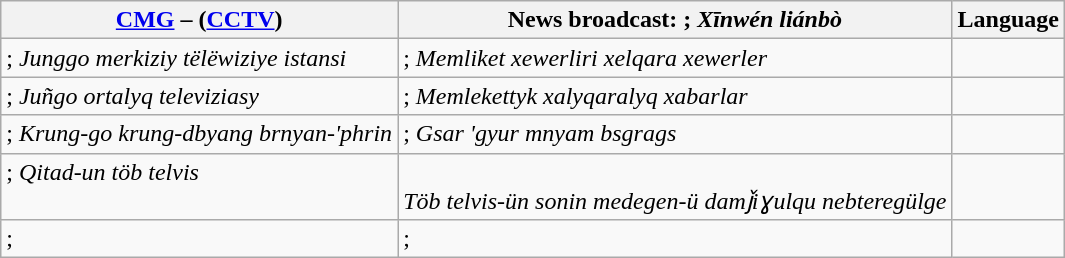<table border="1" class="wikitable">
<tr>
<th><a href='#'>CMG</a> –  (<a href='#'>CCTV</a>)<br></th>
<th>News broadcast:  ; <em>Xīnwén liánbò</em></th>
<th>Language</th>
</tr>
<tr>
<td> ; <em>Junggo merkiziy tëlëwiziye istansi</em></td>
<td> ; <em>Memliket xewerliri xelqara xewerler</em></td>
<td></td>
</tr>
<tr>
<td> ; <em>Juñgo ortalyq televiziasy</em></td>
<td> ; <em>Memlekettyk xalyqaralyq xabarlar</em></td>
<td></td>
</tr>
<tr>
<td> ; <em>Krung-go krung-dbyang brnyan-'phrin</em></td>
<td> ; <em>Gsar 'gyur mnyam bsgrags</em></td>
<td></td>
</tr>
<tr style="vertical-align: top;">
<td> ; <em>Qitad-un töb telvis</em></td>
<td><br><em>Töb telvis-ün sonin medegen-ü damǰiɣulqu nebteregülge</em></td>
<td></td>
</tr>
<tr>
<td> ; <em></em></td>
<td> ; <em></em></td>
<td></td>
</tr>
</table>
